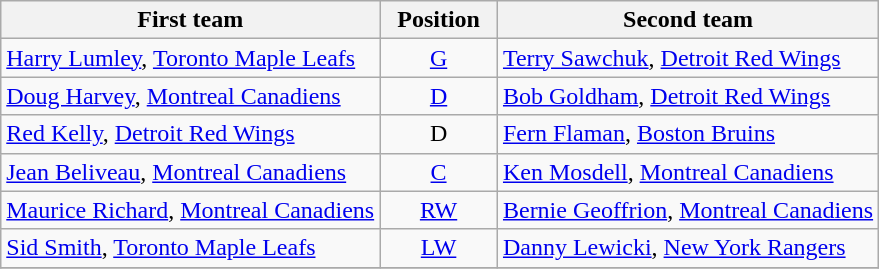<table class="wikitable">
<tr>
<th>First team</th>
<th>  Position  </th>
<th>Second team</th>
</tr>
<tr>
<td><a href='#'>Harry Lumley</a>, <a href='#'>Toronto Maple Leafs</a></td>
<td align=center><a href='#'>G</a></td>
<td><a href='#'>Terry Sawchuk</a>, <a href='#'>Detroit Red Wings</a></td>
</tr>
<tr>
<td><a href='#'>Doug Harvey</a>, <a href='#'>Montreal Canadiens</a></td>
<td align=center><a href='#'>D</a></td>
<td><a href='#'>Bob Goldham</a>, <a href='#'>Detroit Red Wings</a></td>
</tr>
<tr>
<td><a href='#'>Red Kelly</a>, <a href='#'>Detroit Red Wings</a></td>
<td align=center>D</td>
<td><a href='#'>Fern Flaman</a>, <a href='#'>Boston Bruins</a></td>
</tr>
<tr>
<td><a href='#'>Jean Beliveau</a>, <a href='#'>Montreal Canadiens</a></td>
<td align=center><a href='#'>C</a></td>
<td><a href='#'>Ken Mosdell</a>, <a href='#'>Montreal Canadiens</a></td>
</tr>
<tr>
<td><a href='#'>Maurice Richard</a>, <a href='#'>Montreal Canadiens</a></td>
<td align=center><a href='#'>RW</a></td>
<td><a href='#'>Bernie Geoffrion</a>, <a href='#'>Montreal Canadiens</a></td>
</tr>
<tr>
<td><a href='#'>Sid Smith</a>, <a href='#'>Toronto Maple Leafs</a></td>
<td align=center><a href='#'>LW</a></td>
<td><a href='#'>Danny Lewicki</a>, <a href='#'>New York Rangers</a></td>
</tr>
<tr>
</tr>
</table>
